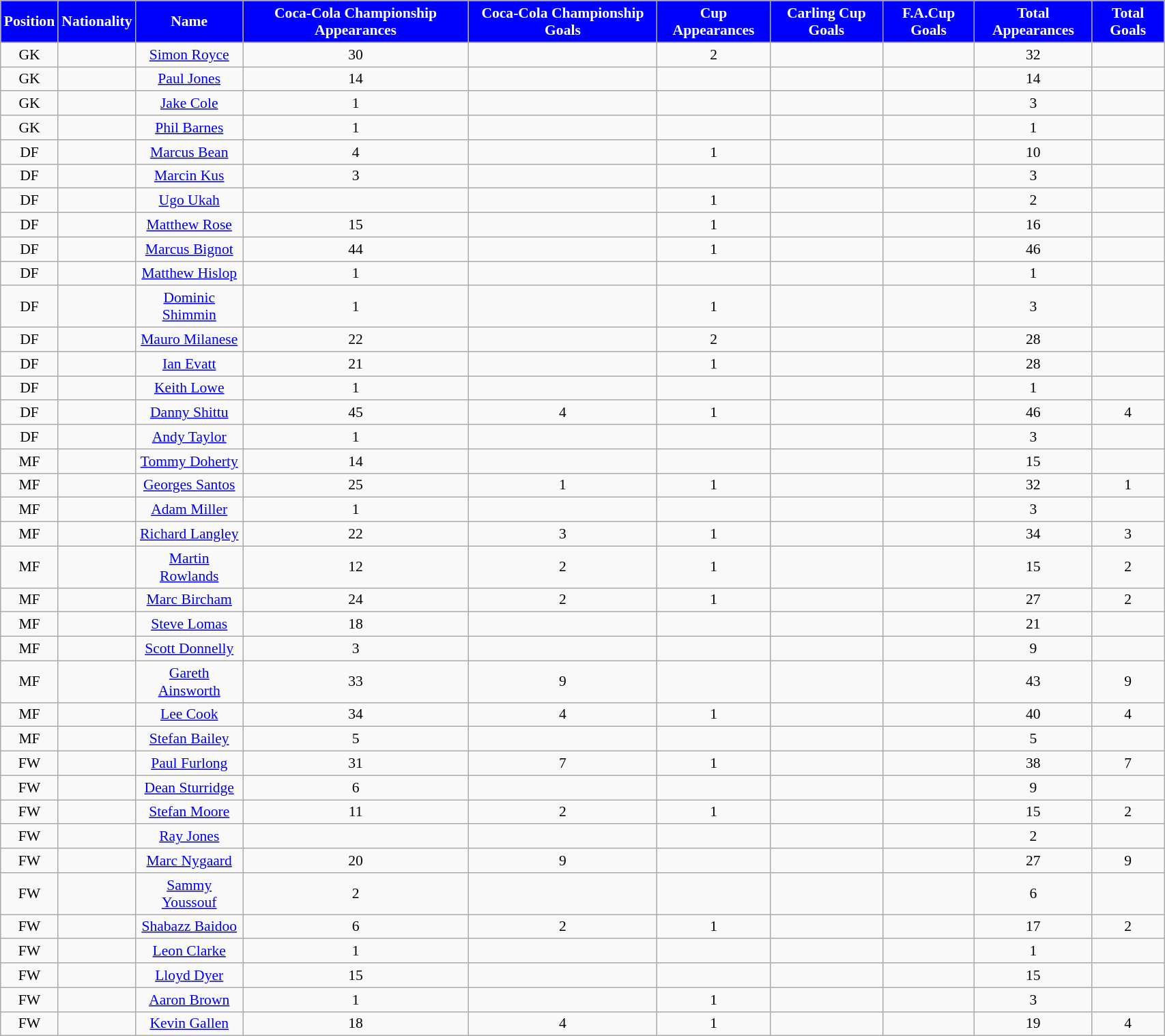<table class="wikitable" style="text-align:center; font-size:90%; width:90%;">
<tr>
<th style="background:#0000FF; color:#FFFFFF; text-align:center;">Position</th>
<th style="background:#0000FF; color:#FFFFFF; text-align:center;">Nationality</th>
<th style="background:#0000FF; color:#FFFFFF; text-align:center;"><strong>Name</strong></th>
<th style="background:#0000FF; color:#FFFFFF; text-align:center;">Coca-Cola Championship Appearances</th>
<th style="background:#0000FF; color:#FFFFFF; text-align:center;">Coca-Cola Championship Goals</th>
<th style="background:#0000FF; color:#FFFFFF; text-align:center;">Cup Appearances</th>
<th style="background:#0000FF; color:#FFFFFF; text-align:center;">Carling Cup Goals</th>
<th style="background:#0000FF; color:#FFFFFF; text-align:center;">F.A.Cup Goals</th>
<th style="background:#0000FF; color:#FFFFFF; text-align:center;">Total Appearances</th>
<th style="background:#0000FF; color:#FFFFFF; text-align:center;">Total Goals</th>
</tr>
<tr>
<td>GK</td>
<td></td>
<td><a href='#'>Simon Royce</a></td>
<td>30</td>
<td></td>
<td>2</td>
<td></td>
<td></td>
<td>32</td>
<td></td>
</tr>
<tr>
<td>GK</td>
<td></td>
<td><a href='#'>Paul Jones</a></td>
<td>14</td>
<td></td>
<td></td>
<td></td>
<td></td>
<td>14</td>
<td></td>
</tr>
<tr>
<td>GK</td>
<td></td>
<td><a href='#'>Jake Cole</a></td>
<td>1</td>
<td></td>
<td></td>
<td></td>
<td></td>
<td>3</td>
<td></td>
</tr>
<tr>
<td>GK</td>
<td></td>
<td><a href='#'>Phil Barnes</a></td>
<td>1</td>
<td></td>
<td></td>
<td></td>
<td></td>
<td>1</td>
<td></td>
</tr>
<tr>
<td>DF</td>
<td></td>
<td><a href='#'>Marcus Bean</a></td>
<td>4</td>
<td></td>
<td>1</td>
<td></td>
<td></td>
<td>10</td>
<td></td>
</tr>
<tr>
<td>DF</td>
<td></td>
<td><a href='#'>Marcin Kus</a></td>
<td>3</td>
<td></td>
<td></td>
<td></td>
<td></td>
<td>3</td>
<td></td>
</tr>
<tr>
<td>DF</td>
<td></td>
<td><a href='#'>Ugo Ukah</a></td>
<td></td>
<td></td>
<td>1</td>
<td></td>
<td></td>
<td>2</td>
<td></td>
</tr>
<tr>
<td>DF</td>
<td></td>
<td><a href='#'>Matthew Rose</a></td>
<td>15</td>
<td></td>
<td>1</td>
<td></td>
<td></td>
<td>16</td>
<td></td>
</tr>
<tr>
<td>DF</td>
<td></td>
<td><a href='#'>Marcus Bignot</a></td>
<td>44</td>
<td></td>
<td>1</td>
<td></td>
<td></td>
<td>46</td>
<td></td>
</tr>
<tr>
<td>DF</td>
<td></td>
<td><a href='#'>Matthew Hislop</a></td>
<td>1</td>
<td></td>
<td></td>
<td></td>
<td></td>
<td>1</td>
<td></td>
</tr>
<tr>
<td>DF</td>
<td></td>
<td><a href='#'>Dominic Shimmin</a></td>
<td>1</td>
<td></td>
<td>1</td>
<td></td>
<td></td>
<td>3</td>
<td></td>
</tr>
<tr>
<td>DF</td>
<td></td>
<td><a href='#'>Mauro Milanese</a></td>
<td>22</td>
<td></td>
<td>2</td>
<td></td>
<td></td>
<td>28</td>
<td></td>
</tr>
<tr>
<td>DF</td>
<td></td>
<td><a href='#'>Ian Evatt</a></td>
<td>21</td>
<td></td>
<td>1</td>
<td></td>
<td></td>
<td>28</td>
<td></td>
</tr>
<tr>
<td>DF</td>
<td></td>
<td><a href='#'>Keith Lowe</a></td>
<td>1</td>
<td></td>
<td></td>
<td></td>
<td></td>
<td>1</td>
<td></td>
</tr>
<tr>
<td>DF</td>
<td></td>
<td><a href='#'>Danny Shittu</a></td>
<td>45</td>
<td>4</td>
<td>1</td>
<td></td>
<td></td>
<td>46</td>
<td>4</td>
</tr>
<tr>
<td>DF</td>
<td></td>
<td><a href='#'>Andy Taylor</a></td>
<td>1</td>
<td></td>
<td></td>
<td></td>
<td></td>
<td>3</td>
<td></td>
</tr>
<tr>
<td>MF</td>
<td></td>
<td><a href='#'>Tommy Doherty</a></td>
<td>14</td>
<td></td>
<td></td>
<td></td>
<td></td>
<td>15</td>
<td></td>
</tr>
<tr>
<td>MF</td>
<td></td>
<td><a href='#'>Georges Santos</a></td>
<td>25</td>
<td>1</td>
<td>1</td>
<td></td>
<td></td>
<td>32</td>
<td>1</td>
</tr>
<tr>
<td>MF</td>
<td></td>
<td><a href='#'>Adam Miller</a></td>
<td>1</td>
<td></td>
<td></td>
<td></td>
<td></td>
<td>3</td>
<td></td>
</tr>
<tr>
<td>MF</td>
<td></td>
<td><a href='#'>Richard Langley</a></td>
<td>22</td>
<td>3</td>
<td>1</td>
<td></td>
<td></td>
<td>34</td>
<td>3</td>
</tr>
<tr>
<td>MF</td>
<td></td>
<td><a href='#'>Martin Rowlands</a></td>
<td>12</td>
<td>2</td>
<td>1</td>
<td></td>
<td></td>
<td>15</td>
<td>2</td>
</tr>
<tr>
<td>MF</td>
<td></td>
<td><a href='#'>Marc Bircham</a></td>
<td>24</td>
<td>2</td>
<td>1</td>
<td></td>
<td></td>
<td>27</td>
<td>2</td>
</tr>
<tr>
<td>MF</td>
<td></td>
<td><a href='#'>Steve Lomas</a></td>
<td>18</td>
<td></td>
<td></td>
<td></td>
<td></td>
<td>21</td>
<td></td>
</tr>
<tr>
<td>MF</td>
<td></td>
<td><a href='#'>Scott Donnelly</a></td>
<td>3</td>
<td></td>
<td></td>
<td></td>
<td></td>
<td>9</td>
<td></td>
</tr>
<tr>
<td>MF</td>
<td></td>
<td><a href='#'>Gareth Ainsworth</a></td>
<td>33</td>
<td>9</td>
<td></td>
<td></td>
<td></td>
<td>43</td>
<td>9</td>
</tr>
<tr>
<td>MF</td>
<td></td>
<td><a href='#'>Lee Cook</a></td>
<td>34</td>
<td>4</td>
<td>1</td>
<td></td>
<td></td>
<td>40</td>
<td>4</td>
</tr>
<tr>
<td>MF</td>
<td></td>
<td><a href='#'>Stefan Bailey</a></td>
<td>5</td>
<td></td>
<td></td>
<td></td>
<td></td>
<td>5</td>
<td></td>
</tr>
<tr>
<td>FW</td>
<td></td>
<td><a href='#'>Paul Furlong</a></td>
<td>31</td>
<td>7</td>
<td>1</td>
<td></td>
<td></td>
<td>38</td>
<td>7</td>
</tr>
<tr>
<td>FW</td>
<td></td>
<td><a href='#'>Dean Sturridge</a></td>
<td>6</td>
<td></td>
<td></td>
<td></td>
<td></td>
<td>9</td>
<td></td>
</tr>
<tr>
<td>FW</td>
<td></td>
<td><a href='#'>Stefan Moore</a></td>
<td>11</td>
<td>2</td>
<td>1</td>
<td></td>
<td></td>
<td>15</td>
<td>2</td>
</tr>
<tr>
<td>FW</td>
<td></td>
<td><a href='#'>Ray Jones</a></td>
<td></td>
<td></td>
<td></td>
<td></td>
<td></td>
<td>2</td>
<td></td>
</tr>
<tr>
<td>FW</td>
<td></td>
<td><a href='#'>Marc Nygaard</a></td>
<td>20</td>
<td>9</td>
<td></td>
<td></td>
<td></td>
<td>27</td>
<td>9</td>
</tr>
<tr>
<td>FW</td>
<td></td>
<td><a href='#'>Sammy Youssouf</a></td>
<td>2</td>
<td></td>
<td></td>
<td></td>
<td></td>
<td>6</td>
<td></td>
</tr>
<tr>
<td>FW</td>
<td></td>
<td><a href='#'>Shabazz Baidoo</a></td>
<td>6</td>
<td>2</td>
<td>1</td>
<td></td>
<td></td>
<td>17</td>
<td>2</td>
</tr>
<tr>
<td>FW</td>
<td></td>
<td><a href='#'>Leon Clarke</a></td>
<td>1</td>
<td></td>
<td></td>
<td></td>
<td></td>
<td>1</td>
<td></td>
</tr>
<tr>
<td>FW</td>
<td></td>
<td><a href='#'>Lloyd Dyer</a></td>
<td>15</td>
<td></td>
<td></td>
<td></td>
<td></td>
<td>15</td>
<td></td>
</tr>
<tr>
<td>FW</td>
<td></td>
<td><a href='#'>Aaron Brown</a></td>
<td>1</td>
<td></td>
<td>1</td>
<td></td>
<td></td>
<td>3</td>
<td></td>
</tr>
<tr>
<td>FW</td>
<td></td>
<td><a href='#'>Kevin Gallen</a></td>
<td>18</td>
<td>4</td>
<td>1</td>
<td></td>
<td></td>
<td>19</td>
<td>4</td>
</tr>
</table>
